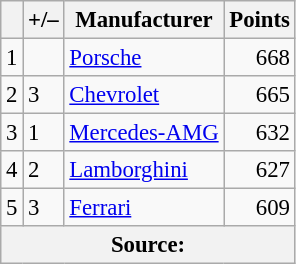<table class="wikitable" style="font-size: 95%;">
<tr>
<th scope="col"></th>
<th scope="col">+/–</th>
<th scope="col">Manufacturer</th>
<th scope="col">Points</th>
</tr>
<tr>
<td align=center>1</td>
<td align="left"></td>
<td> <a href='#'>Porsche</a></td>
<td align=right>668</td>
</tr>
<tr>
<td align=center>2</td>
<td align="left"> 3</td>
<td> <a href='#'>Chevrolet</a></td>
<td align=right>665</td>
</tr>
<tr>
<td align=center>3</td>
<td align="left"> 1</td>
<td> <a href='#'>Mercedes-AMG</a></td>
<td align=right>632</td>
</tr>
<tr>
<td align=center>4</td>
<td align="left"> 2</td>
<td> <a href='#'>Lamborghini</a></td>
<td align=right>627</td>
</tr>
<tr>
<td align=center>5</td>
<td align="left"> 3</td>
<td> <a href='#'>Ferrari</a></td>
<td align=right>609</td>
</tr>
<tr>
<th colspan=5>Source:</th>
</tr>
</table>
